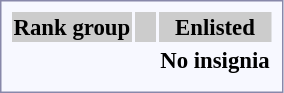<table style="border:1px solid #8888aa; background-color:#f7f8ff; padding:5px; font-size:95%; margin: 0px 12px 12px 0px;">
<tr style="background-color:#CCCCCC">
<th>Rank group</th>
<th colspan=4></th>
<th>Enlisted</th>
</tr>
<tr style="text-align:center;">
<th rowspan=2> </th>
<td></td>
<td></td>
<td></td>
<td></td>
<td><strong>No insignia</strong></td>
</tr>
<tr style="text-align:center;">
<td></td>
<td></td>
<td></td>
<td></td>
<td></td>
</tr>
</table>
